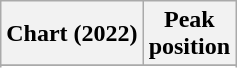<table class="wikitable sortable plainrowheaders" style="text-align:center">
<tr>
<th scope="col">Chart (2022)</th>
<th scope="col">Peak<br>position</th>
</tr>
<tr>
</tr>
<tr>
</tr>
<tr>
</tr>
</table>
